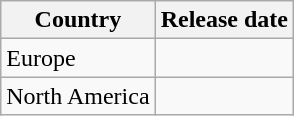<table class="wikitable">
<tr>
<th>Country</th>
<th>Release date</th>
</tr>
<tr>
<td>Europe</td>
<td></td>
</tr>
<tr>
<td>North America</td>
<td></td>
</tr>
</table>
